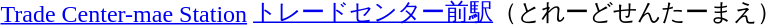<table>
<tr>
<td><a href='#'>Trade Center-mae Station</a></td>
<td><a href='#'>トレードセンター前駅</a>（とれーどせんたーまえ）</td>
</tr>
</table>
